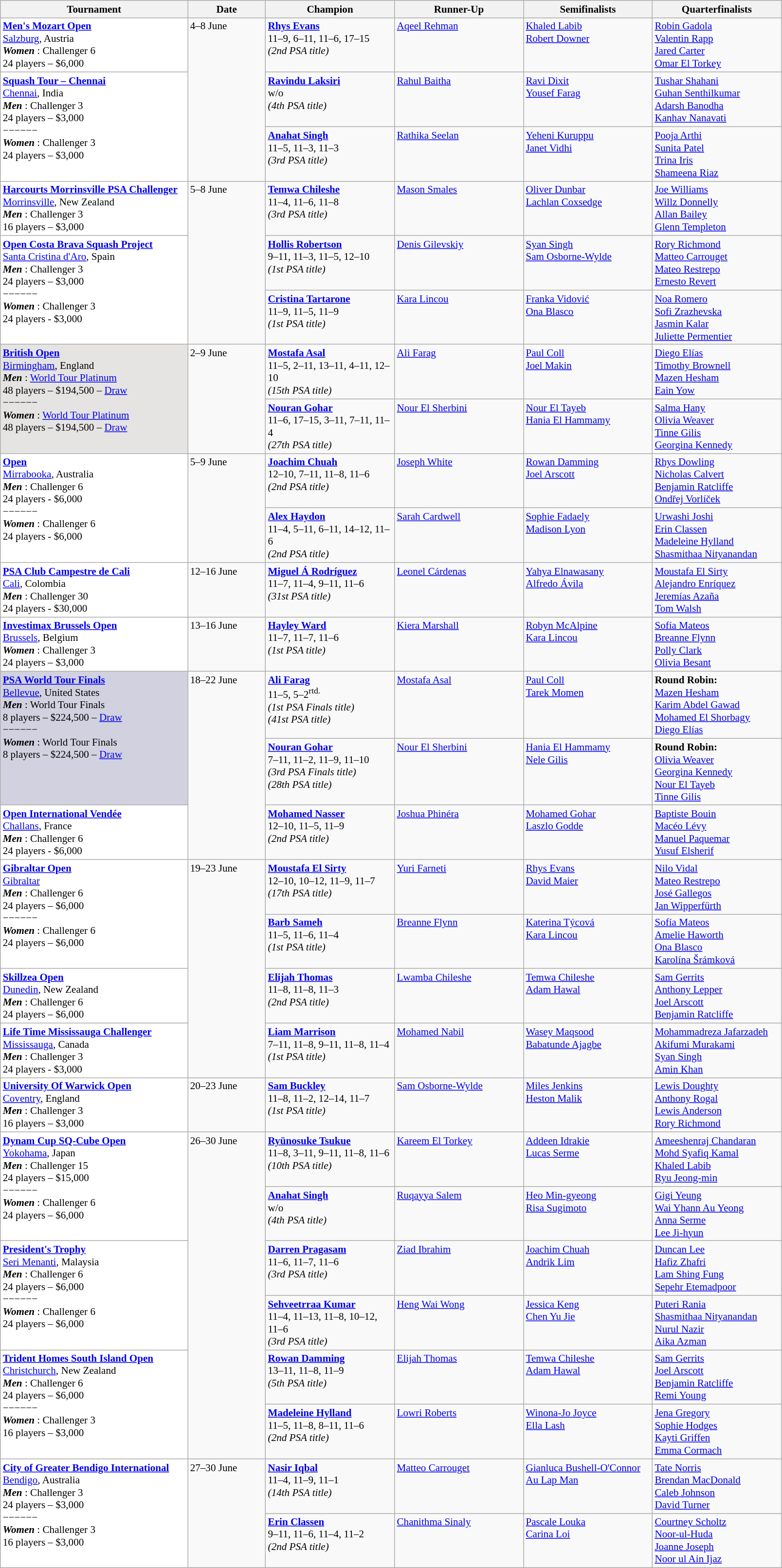<table class="wikitable" style="font-size:88%">
<tr>
<th width=250>Tournament</th>
<th width=100>Date</th>
<th width=170>Champion</th>
<th width=170>Runner-Up</th>
<th width=170>Semifinalists</th>
<th width=170>Quarterfinalists</th>
</tr>
<tr style="vertical-align:top">
<td style="background:#fff;"><strong><a href='#'>Men's Mozart Open</a></strong><br> <a href='#'>Salzburg</a>, Austria<br><strong> <em>Women</em> </strong>: Challenger 6<br>24 players – $6,000</td>
<td rowspan=3>4–8 June</td>
<td> <strong><a href='#'>Rhys Evans</a></strong><br>11–9, 6–11, 11–6, 17–15<br><em>(2nd PSA title)</em></td>
<td> <a href='#'>Aqeel Rehman</a></td>
<td> <a href='#'>Khaled Labib</a><br> <a href='#'>Robert Downer</a></td>
<td> <a href='#'>Robin Gadola</a><br> <a href='#'>Valentin Rapp</a><br> <a href='#'>Jared Carter</a><br> <a href='#'>Omar El Torkey</a></td>
</tr>
<tr style="vertical-align:top">
<td rowspan=2 style="background:#fff;"><strong><a href='#'> Squash Tour – Chennai</a></strong><br> <a href='#'>Chennai</a>, India<br><strong> <em>Men</em> </strong>: Challenger 3<br>24 players – $3,000<br>−−−−−−<br><strong> <em>Women</em> </strong>: Challenger 3<br>24 players – $3,000</td>
<td> <strong><a href='#'>Ravindu Laksiri</a></strong><br>w/o<br><em>(4th PSA title)</em></td>
<td> <a href='#'>Rahul Baitha</a></td>
<td> <a href='#'>Ravi Dixit</a><br> <a href='#'>Yousef Farag</a></td>
<td> <a href='#'>Tushar Shahani</a><br> <a href='#'>Guhan Senthilkumar</a><br> <a href='#'>Adarsh Banodha</a><br> <a href='#'>Kanhav Nanavati</a></td>
</tr>
<tr style="vertical-align:top">
<td> <strong><a href='#'>Anahat Singh</a></strong><br>11–5, 11–3, 11–3<br><em>(3rd PSA title)</em></td>
<td> <a href='#'>Rathika Seelan</a></td>
<td> <a href='#'>Yeheni Kuruppu</a><br> <a href='#'>Janet Vidhi</a></td>
<td> <a href='#'>Pooja Arthi</a><br> <a href='#'>Sunita Patel</a><br> <a href='#'>Trina Iris</a><br> <a href='#'>Shameena Riaz</a></td>
</tr>
<tr style="vertical-align:top">
<td style="background:#fff;"><strong><a href='#'>Harcourts  Morrinsville PSA Challenger</a></strong><br> <a href='#'>Morrinsville</a>, New Zealand<br><strong> <em>Men</em> </strong>: Challenger 3<br>16 players – $3,000</td>
<td rowspan=3>5–8 June</td>
<td> <strong><a href='#'>Temwa Chileshe</a></strong><br>11–4, 11–6, 11–8<br><em>(3rd PSA title)</em></td>
<td> <a href='#'>Mason Smales</a></td>
<td> <a href='#'>Oliver Dunbar</a><br> <a href='#'>Lachlan Coxsedge</a></td>
<td> <a href='#'>Joe Williams</a><br> <a href='#'>Willz Donnelly</a><br> <a href='#'>Allan Bailey</a><br> <a href='#'>Glenn Templeton</a></td>
</tr>
<tr style="vertical-align:top">
<td rowspan=2 style="background:#fff;"><strong><a href='#'>Open Costa Brava Squash Project</a></strong><br> <a href='#'>Santa Cristina d'Aro</a>, Spain<br><strong> <em>Men</em> </strong>: Challenger 3<br>24 players – $3,000<br>−−−−−−<br><strong> <em>Women</em> </strong>: Challenger 3<br>24 players - $3,000</td>
<td> <strong><a href='#'>Hollis Robertson</a></strong><br>9–11, 11–3, 11–5, 12–10<br><em>(1st PSA title)</em></td>
<td> <a href='#'>Denis Gilevskiy</a></td>
<td> <a href='#'>Syan Singh</a><br> <a href='#'>Sam Osborne-Wylde</a></td>
<td> <a href='#'>Rory Richmond</a><br> <a href='#'>Matteo Carrouget</a><br> <a href='#'>Mateo Restrepo</a><br> <a href='#'>Ernesto Revert</a></td>
</tr>
<tr style="vertical-align:top">
<td> <strong><a href='#'>Cristina Tartarone</a></strong><br>11–9, 11–5, 11–9<br><em>(1st PSA title)</em></td>
<td> <a href='#'>Kara Lincou</a></td>
<td> <a href='#'>Franka Vidović</a><br> <a href='#'>Ona Blasco</a></td>
<td> <a href='#'>Noa Romero</a><br> <a href='#'>Sofi Zrazhevska</a><br> <a href='#'>Jasmin Kalar</a><br> <a href='#'>Juliette Permentier</a><br></td>
</tr>
<tr style="vertical-align:top">
<td rowspan=2 style="background:#E5E4E2;"><strong><a href='#'>British Open</a></strong><br> <a href='#'>Birmingham</a>, England<br><strong> <em>Men</em> </strong>: <a href='#'>World Tour Platinum</a><br>48 players – $194,500 – <a href='#'>Draw</a><br>−−−−−−<br><strong> <em>Women</em> </strong>: <a href='#'>World Tour Platinum</a><br>48 players – $194,500 – <a href='#'>Draw</a></td>
<td rowspan=2>2–9 June</td>
<td> <strong><a href='#'>Mostafa Asal</a></strong><br>11–5, 2–11, 13–11, 4–11, 12–10<br><em>(15th PSA title)</em></td>
<td> <a href='#'>Ali Farag</a></td>
<td> <a href='#'>Paul Coll</a><br> <a href='#'>Joel Makin</a></td>
<td> <a href='#'>Diego Elías</a><br> <a href='#'>Timothy Brownell</a><br> <a href='#'>Mazen Hesham</a><br> <a href='#'>Eain Yow</a></td>
</tr>
<tr style="vertical-align:top">
<td> <strong><a href='#'>Nouran Gohar</a></strong><br>11–6, 17–15, 3–11, 7–11, 11–4<br><em>(27th PSA title)</em></td>
<td> <a href='#'>Nour El Sherbini</a></td>
<td> <a href='#'>Nour El Tayeb</a><br> <a href='#'>Hania El Hammamy</a></td>
<td> <a href='#'>Salma Hany</a><br> <a href='#'>Olivia Weaver</a><br> <a href='#'>Tinne Gilis</a><br> <a href='#'>Georgina Kennedy</a></td>
</tr>
<tr style="vertical-align:top">
<td rowspan=2 style="background:#fff;"><strong><a href='#'> Open</a></strong><br> <a href='#'>Mirrabooka</a>, Australia<br><strong> <em>Men</em> </strong>: Challenger 6<br>24 players - $6,000<br>−−−−−−<br><strong> <em>Women</em> </strong>: Challenger 6<br>24 players - $6,000</td>
<td rowspan=2>5–9 June</td>
<td> <strong><a href='#'>Joachim Chuah</a></strong><br>12–10, 7–11, 11–8, 11–6<br><em>(2nd PSA title)</em></td>
<td> <a href='#'>Joseph White</a></td>
<td> <a href='#'>Rowan Damming</a><br> <a href='#'>Joel Arscott</a></td>
<td> <a href='#'>Rhys Dowling</a><br> <a href='#'>Nicholas Calvert</a><br> <a href='#'>Benjamin Ratcliffe</a><br> <a href='#'>Ondřej Vorlíček</a></td>
</tr>
<tr style="vertical-align:top">
<td> <strong><a href='#'>Alex Haydon</a></strong><br>11–4, 5–11, 6–11, 14–12, 11–6<br><em>(2nd PSA title)</em></td>
<td> <a href='#'>Sarah Cardwell</a></td>
<td> <a href='#'>Sophie Fadaely</a><br> <a href='#'>Madison Lyon</a></td>
<td> <a href='#'>Urwashi Joshi</a><br> <a href='#'>Erin Classen</a><br> <a href='#'>Madeleine Hylland</a><br> <a href='#'>Shasmithaa Nityanandan</a></td>
</tr>
<tr style="vertical-align:top">
<td style="background:#fff;"><strong><a href='#'>PSA Club Campestre de Cali</a></strong><br> <a href='#'>Cali</a>, Colombia<br><strong> <em>Men</em> </strong>: Challenger 30<br>24 players - $30,000</td>
<td>12–16 June</td>
<td> <strong><a href='#'>Miguel Á Rodríguez</a></strong><br>11–7, 11–4, 9–11, 11–6<br><em>(31st PSA title)</em></td>
<td> <a href='#'>Leonel Cárdenas</a></td>
<td> <a href='#'>Yahya Elnawasany</a><br> <a href='#'>Alfredo Ávila</a></td>
<td> <a href='#'>Moustafa El Sirty</a><br> <a href='#'>Alejandro Enríquez</a><br> <a href='#'>Jeremías Azaña</a><br> <a href='#'>Tom Walsh</a></td>
</tr>
<tr valign=top>
<td style="background:#fff;"><strong><a href='#'>Investimax Brussels Open</a></strong><br> <a href='#'>Brussels</a>, Belgium<br><em> <strong>Women</strong> </em>: Challenger 3<br>24 players – $3,000</td>
<td>13–16 June</td>
<td> <strong><a href='#'>Hayley Ward</a></strong><br>11–7, 11–7, 11–6<br><em>(1st PSA title)</em></td>
<td> <a href='#'>Kiera Marshall</a></td>
<td> <a href='#'>Robyn McAlpine</a><br> <a href='#'>Kara Lincou</a></td>
<td> <a href='#'>Sofía Mateos</a><br> <a href='#'>Breanne Flynn</a><br> <a href='#'>Polly Clark</a><br> <a href='#'>Olivia Besant</a></td>
</tr>
<tr style="vertical-align:top">
<td rowspan=2 style="background:#d1d1e0;"><strong><a href='#'>PSA World Tour Finals</a></strong><br> <a href='#'>Bellevue</a>, United States<br><strong> <em>Men</em> </strong>: World Tour Finals<br>8 players – $224,500 – <a href='#'>Draw</a><br>−−−−−−<br><strong> <em>Women</em> </strong>: World Tour Finals<br>8 players – $224,500 – <a href='#'>Draw</a></td>
<td rowspan=3>18–22 June</td>
<td> <strong><a href='#'>Ali Farag</a></strong><br>11–5, 5–2<sup>rtd.</sup><br><em>(1st PSA Finals title)</em><br><em>(41st PSA title)</em></td>
<td> <a href='#'>Mostafa Asal</a></td>
<td> <a href='#'>Paul Coll</a><br> <a href='#'>Tarek Momen</a></td>
<td align="left"><strong>Round Robin:</strong><br> <a href='#'>Mazen Hesham</a><br> <a href='#'>Karim Abdel Gawad</a><br> <a href='#'>Mohamed El Shorbagy</a><br> <a href='#'>Diego Elías</a></td>
</tr>
<tr style="vertical-align:top">
<td> <strong><a href='#'>Nouran Gohar</a></strong><br>7–11, 11–2, 11–9, 11–10<br><em>(3rd PSA Finals title)</em><br><em>(28th PSA title)</em></td>
<td> <a href='#'>Nour El Sherbini</a></td>
<td> <a href='#'>Hania El Hammamy</a><br> <a href='#'>Nele Gilis</a></td>
<td align="left"><strong>Round Robin:</strong><br> <a href='#'>Olivia Weaver</a><br> <a href='#'>Georgina Kennedy</a><br> <a href='#'>Nour El Tayeb</a><br> <a href='#'>Tinne Gilis</a></td>
</tr>
<tr style="vertical-align:top">
<td style="background:#fff;"><strong><a href='#'>Open International Vendée</a></strong><br> <a href='#'>Challans</a>, France<br><strong> <em>Men</em> </strong>: Challenger 6<br>24 players - $6,000</td>
<td> <strong><a href='#'>Mohamed Nasser</a></strong><br>12–10, 11–5, 11–9<br><em>(2nd PSA title)</em></td>
<td> <a href='#'>Joshua Phinéra</a></td>
<td> <a href='#'>Mohamed Gohar</a><br> <a href='#'>Laszlo Godde</a></td>
<td> <a href='#'>Baptiste Bouin</a><br> <a href='#'>Macéo Lévy</a><br> <a href='#'>Manuel Paquemar</a><br> <a href='#'>Yusuf Elsherif</a></td>
</tr>
<tr style="vertical-align:top">
<td rowspan=2 style="background:#fff;"><strong><a href='#'>Gibraltar Open</a></strong><br> <a href='#'>Gibraltar</a><br><strong> <em>Men</em> </strong>: Challenger 6<br>24 players – $6,000<br>−−−−−−<br><strong> <em>Women</em> </strong>: Challenger 6<br>24 players – $6,000</td>
<td rowspan=4>19–23 June</td>
<td> <strong><a href='#'>Moustafa El Sirty</a></strong><br>12–10, 10–12, 11–9, 11–7<br><em>(17th PSA title)</em></td>
<td> <a href='#'>Yuri Farneti</a></td>
<td> <a href='#'>Rhys Evans</a><br> <a href='#'>David Maier</a></td>
<td> <a href='#'>Nilo Vidal</a><br> <a href='#'>Mateo Restrepo</a><br> <a href='#'>José Gallegos</a><br> <a href='#'>Jan Wipperfürth</a></td>
</tr>
<tr style="vertical-align:top">
<td> <strong><a href='#'>Barb Sameh</a></strong><br>11–5, 11–6, 11–4<br><em>(1st PSA title)</em></td>
<td> <a href='#'>Breanne Flynn</a></td>
<td> <a href='#'>Katerina Týcová</a><br> <a href='#'>Kara Lincou</a></td>
<td> <a href='#'>Sofía Mateos</a><br> <a href='#'>Amelie Haworth</a><br> <a href='#'>Ona Blasco</a><br> <a href='#'>Karolína Šrámková</a></td>
</tr>
<tr style="vertical-align:top">
<td style="background:#fff;"><strong><a href='#'>Skillzea Open</a></strong><br> <a href='#'>Dunedin</a>, New Zealand<br><strong> <em>Men</em> </strong>: Challenger 6<br>24 players – $6,000</td>
<td> <strong><a href='#'>Elijah Thomas</a></strong><br>11–8, 11–8, 11–3<br><em>(2nd PSA title)</em></td>
<td> <a href='#'>Lwamba Chileshe</a></td>
<td> <a href='#'>Temwa Chileshe</a><br> <a href='#'>Adam Hawal</a></td>
<td> <a href='#'>Sam Gerrits</a><br> <a href='#'>Anthony Lepper</a><br> <a href='#'>Joel Arscott</a><br> <a href='#'>Benjamin Ratcliffe</a></td>
</tr>
<tr style="vertical-align:top">
<td style="background:#fff;"><strong><a href='#'>Life Time Mississauga Challenger</a></strong><br> <a href='#'>Mississauga</a>, Canada<br><strong> <em>Men</em> </strong>: Challenger 3<br>24 players - $3,000</td>
<td> <strong><a href='#'>Liam Marrison</a></strong><br>7–11, 11–8, 9–11, 11–8, 11–4<br><em>(1st PSA title)</em></td>
<td> <a href='#'>Mohamed Nabil</a></td>
<td> <a href='#'>Wasey Maqsood</a><br> <a href='#'>Babatunde Ajagbe</a></td>
<td> <a href='#'>Mohammadreza Jafarzadeh</a><br> <a href='#'>Akifumi Murakami</a><br> <a href='#'>Syan Singh</a><br> <a href='#'>Amin Khan</a></td>
</tr>
<tr style="vertical-align:top">
<td style="background:#fff;"><strong><a href='#'>University Of Warwick Open</a></strong><br> <a href='#'>Coventry</a>, England<br><strong> <em>Men</em> </strong>: Challenger 3<br>16 players – $3,000</td>
<td>20–23 June</td>
<td> <strong><a href='#'>Sam Buckley</a></strong><br>11–8, 11–2, 12–14, 11–7<br><em>(1st PSA title)</em></td>
<td> <a href='#'>Sam Osborne-Wylde</a></td>
<td> <a href='#'>Miles Jenkins</a><br> <a href='#'>Heston Malik</a></td>
<td> <a href='#'>Lewis Doughty</a><br> <a href='#'>Anthony Rogal</a><br> <a href='#'>Lewis Anderson</a><br> <a href='#'>Rory Richmond</a></td>
</tr>
<tr style="vertical-align:top">
<td rowspan=2 style="background:#fff;"><strong><a href='#'>Dynam Cup SQ-Cube Open</a></strong><br> <a href='#'>Yokohama</a>, Japan<br><strong> <em>Men</em> </strong>: Challenger 15<br>24 players – $15,000<br>−−−−−−<br><strong> <em>Women</em> </strong>: Challenger 6<br>24 players – $6,000</td>
<td rowspan=6>26–30 June</td>
<td> <strong><a href='#'>Ryūnosuke Tsukue</a></strong><br>11–8, 3–11, 9–11, 11–8, 11–6<br><em>(10th PSA title)</em></td>
<td> <a href='#'>Kareem El Torkey</a></td>
<td> <a href='#'>Addeen Idrakie</a><br> <a href='#'>Lucas Serme</a></td>
<td> <a href='#'>Ameeshenraj Chandaran</a><br> <a href='#'>Mohd Syafiq Kamal</a><br> <a href='#'>Khaled Labib</a><br> <a href='#'>Ryu Jeong-min</a></td>
</tr>
<tr style="vertical-align:top">
<td> <strong><a href='#'>Anahat Singh</a></strong><br>w/o<br><em>(4th PSA title)</em></td>
<td> <a href='#'>Ruqayya Salem</a></td>
<td> <a href='#'>Heo Min-gyeong</a><br> <a href='#'>Risa Sugimoto</a></td>
<td> <a href='#'>Gigi Yeung</a><br> <a href='#'>Wai Yhann Au Yeong</a><br> <a href='#'>Anna Serme</a><br> <a href='#'>Lee Ji-hyun</a></td>
</tr>
<tr style="vertical-align:top">
<td rowspan=2 style="background:#fff;"><strong><a href='#'> President's Trophy</a></strong><br> <a href='#'>Seri Menanti</a>, Malaysia<br><strong> <em>Men</em> </strong>: Challenger 6<br>24 players – $6,000<br>−−−−−−<br><strong> <em>Women</em> </strong>: Challenger 6<br>24 players – $6,000</td>
<td> <strong><a href='#'>Darren Pragasam</a></strong><br>11–6, 11–7, 11–6<br><em>(3rd PSA title)</em></td>
<td> <a href='#'>Ziad Ibrahim</a></td>
<td> <a href='#'>Joachim Chuah</a><br> <a href='#'>Andrik Lim</a></td>
<td> <a href='#'>Duncan Lee</a><br> <a href='#'>Hafiz Zhafri</a><br> <a href='#'>Lam Shing Fung</a><br> <a href='#'>Sepehr Etemadpoor</a></td>
</tr>
<tr style="vertical-align:top">
<td> <strong><a href='#'>Sehveetrraa Kumar</a></strong><br>11–4, 11–13, 11–8, 10–12, 11–6<br><em>(3rd PSA title)</em></td>
<td> <a href='#'>Heng Wai Wong</a></td>
<td> <a href='#'>Jessica Keng</a><br> <a href='#'>Chen Yu Jie</a></td>
<td> <a href='#'>Puteri Rania</a><br> <a href='#'>Shasmithaa Nityanandan</a><br> <a href='#'>Nurul Nazir</a><br> <a href='#'>Aika Azman</a></td>
</tr>
<tr style="vertical-align:top">
<td rowspan=2 style="background:#fff;"><strong><a href='#'>Trident Homes South Island Open</a></strong><br> <a href='#'>Christchurch</a>, New Zealand<br><strong> <em>Men</em> </strong>: Challenger 6<br>24 players – $6,000<br>−−−−−−<br><strong> <em>Women</em> </strong>: Challenger 3<br>16 players – $3,000</td>
<td> <strong><a href='#'>Rowan Damming</a></strong><br>13–11, 11–8, 11–9<br><em>(5th PSA title)</em></td>
<td> <a href='#'>Elijah Thomas</a></td>
<td> <a href='#'>Temwa Chileshe</a><br> <a href='#'>Adam Hawal</a></td>
<td> <a href='#'>Sam Gerrits</a><br> <a href='#'>Joel Arscott</a><br> <a href='#'>Benjamin Ratcliffe</a><br> <a href='#'>Remi Young</a></td>
</tr>
<tr style="vertical-align:top">
<td> <strong><a href='#'>Madeleine Hylland</a></strong><br>11–5, 11–8, 8–11, 11–6<br><em>(2nd PSA title)</em></td>
<td> <a href='#'>Lowri Roberts</a></td>
<td> <a href='#'>Winona-Jo Joyce</a><br> <a href='#'>Ella Lash</a></td>
<td> <a href='#'>Jena Gregory</a><br> <a href='#'>Sophie Hodges</a><br> <a href='#'>Kayti Griffen</a><br> <a href='#'>Emma Cormach</a></td>
</tr>
<tr style="vertical-align:top">
<td rowspan=2 style="background:#fff;"><strong><a href='#'>City of Greater Bendigo International</a></strong><br> <a href='#'>Bendigo</a>, Australia<br><strong> <em>Men</em> </strong>: Challenger 3<br>24 players – $3,000<br>−−−−−−<br><strong> <em>Women</em> </strong>: Challenger 3<br>16 players – $3,000</td>
<td rowspan=2>27–30 June</td>
<td> <strong><a href='#'>Nasir Iqbal</a></strong><br>11–4, 11–9, 11–1<br><em>(14th PSA title)</em></td>
<td> <a href='#'>Matteo Carrouget</a></td>
<td> <a href='#'>Gianluca Bushell-O'Connor</a><br> <a href='#'>Au Lap Man</a></td>
<td> <a href='#'>Tate Norris</a><br> <a href='#'>Brendan MacDonald</a><br> <a href='#'>Caleb Johnson</a><br> <a href='#'>David Turner</a></td>
</tr>
<tr style="vertical-align:top">
<td> <strong><a href='#'>Erin Classen</a></strong><br>9–11, 11–6, 11–4, 11–2<br><em>(2nd PSA title)</em></td>
<td> <a href='#'>Chanithma Sinaly</a></td>
<td> <a href='#'>Pascale Louka</a><br> <a href='#'>Carina Loi</a></td>
<td> <a href='#'>Courtney Scholtz</a><br> <a href='#'>Noor-ul-Huda</a><br> <a href='#'>Joanne Joseph</a><br> <a href='#'>Noor ul Ain Ijaz</a></td>
</tr>
</table>
